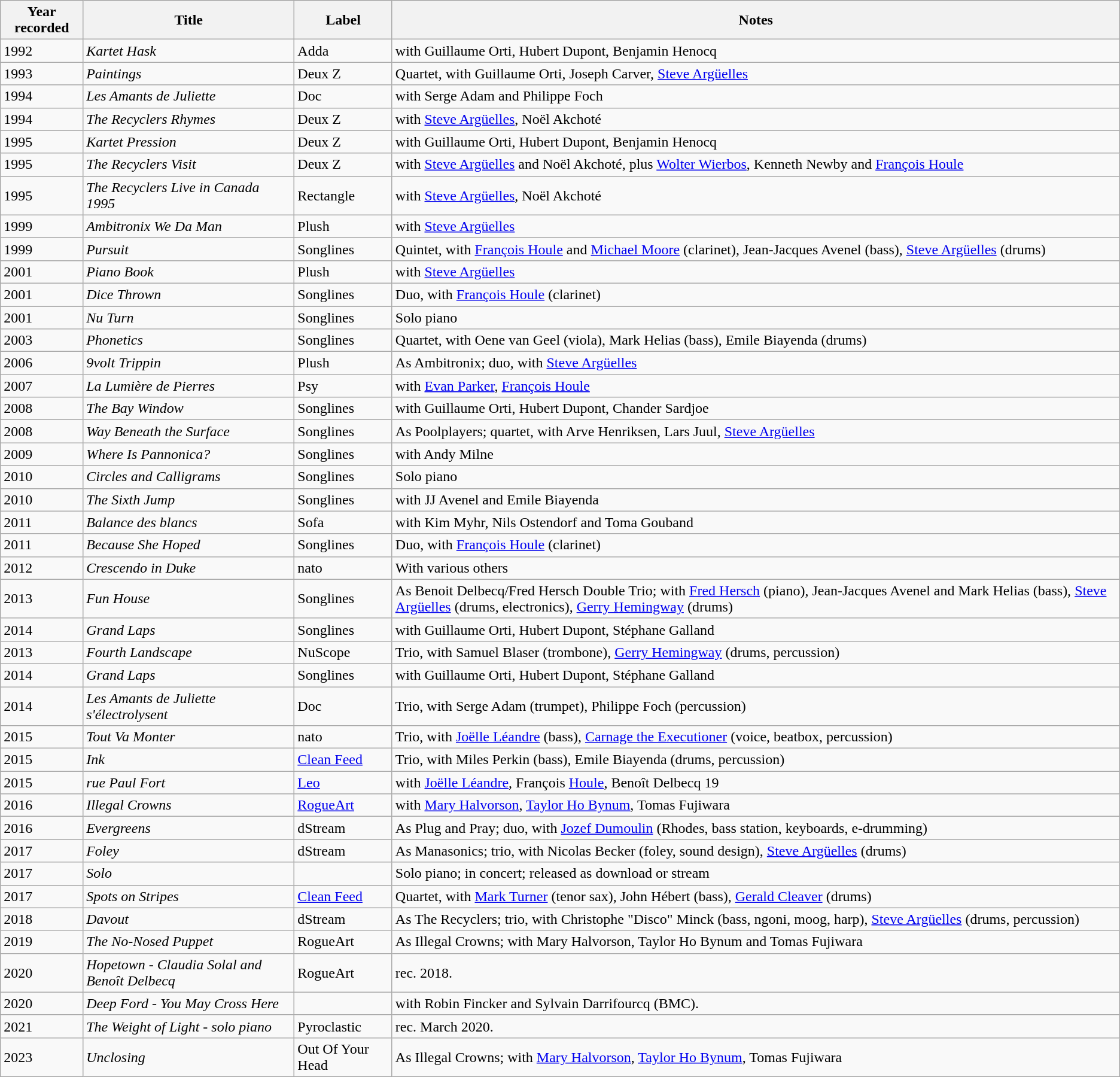<table class="wikitable sortable">
<tr>
<th>Year recorded</th>
<th>Title</th>
<th>Label</th>
<th>Notes</th>
</tr>
<tr>
<td>1992</td>
<td><em>Kartet Hask</em></td>
<td>Adda</td>
<td>with Guillaume Orti, Hubert Dupont, Benjamin Henocq</td>
</tr>
<tr>
<td>1993</td>
<td><em>Paintings</em></td>
<td>Deux Z</td>
<td>Quartet, with Guillaume Orti, Joseph Carver, <a href='#'>Steve Argüelles</a></td>
</tr>
<tr>
<td>1994</td>
<td><em>Les Amants de Juliette</em></td>
<td>Doc</td>
<td>with Serge Adam and Philippe Foch</td>
</tr>
<tr>
<td>1994</td>
<td><em>The Recyclers Rhymes</em></td>
<td>Deux Z</td>
<td>with <a href='#'>Steve Argüelles</a>, Noël Akchoté</td>
</tr>
<tr>
<td>1995</td>
<td><em>Kartet Pression</em></td>
<td>Deux Z</td>
<td>with Guillaume Orti, Hubert Dupont, Benjamin Henocq</td>
</tr>
<tr>
<td>1995</td>
<td><em>The Recyclers Visit</em></td>
<td>Deux Z</td>
<td>with <a href='#'>Steve Argüelles</a> and Noël Akchoté, plus <a href='#'>Wolter Wierbos</a>, Kenneth Newby and <a href='#'>François Houle</a></td>
</tr>
<tr>
<td>1995</td>
<td><em>The Recyclers Live in Canada 1995</em></td>
<td>Rectangle</td>
<td>with <a href='#'>Steve Argüelles</a>, Noël Akchoté</td>
</tr>
<tr>
<td>1999</td>
<td><em>Ambitronix We Da Man</em></td>
<td>Plush</td>
<td>with <a href='#'>Steve Argüelles</a></td>
</tr>
<tr>
<td>1999</td>
<td><em>Pursuit</em></td>
<td>Songlines</td>
<td>Quintet, with <a href='#'>François Houle</a> and <a href='#'>Michael Moore</a> (clarinet), Jean-Jacques Avenel (bass), <a href='#'>Steve Argüelles</a> (drums)</td>
</tr>
<tr>
<td>2001</td>
<td><em>Piano Book</em></td>
<td>Plush</td>
<td>with <a href='#'>Steve Argüelles</a></td>
</tr>
<tr>
<td>2001</td>
<td><em>Dice Thrown</em></td>
<td>Songlines</td>
<td>Duo, with <a href='#'>François Houle</a> (clarinet)</td>
</tr>
<tr>
<td>2001</td>
<td><em>Nu Turn</em></td>
<td>Songlines</td>
<td>Solo piano</td>
</tr>
<tr>
<td>2003</td>
<td><em>Phonetics</em></td>
<td>Songlines</td>
<td>Quartet, with Oene van Geel (viola), Mark Helias (bass), Emile Biayenda (drums)</td>
</tr>
<tr>
<td>2006</td>
<td><em>9volt Trippin</em></td>
<td>Plush</td>
<td>As Ambitronix; duo, with <a href='#'>Steve Argüelles</a></td>
</tr>
<tr>
<td>2007</td>
<td><em>La Lumière de Pierres</em></td>
<td>Psy</td>
<td>with <a href='#'>Evan Parker</a>, <a href='#'>François Houle</a></td>
</tr>
<tr>
<td>2008</td>
<td><em>The Bay Window</em></td>
<td>Songlines</td>
<td>with Guillaume Orti, Hubert Dupont, Chander Sardjoe</td>
</tr>
<tr>
<td>2008</td>
<td><em>Way Beneath the Surface</em></td>
<td>Songlines</td>
<td>As Poolplayers; quartet, with Arve Henriksen, Lars Juul, <a href='#'>Steve Argüelles</a></td>
</tr>
<tr>
<td>2009</td>
<td><em>Where Is Pannonica?</em></td>
<td>Songlines</td>
<td>with Andy Milne</td>
</tr>
<tr>
<td>2010</td>
<td><em>Circles and Calligrams</em></td>
<td>Songlines</td>
<td>Solo piano</td>
</tr>
<tr>
<td>2010</td>
<td><em>The Sixth Jump</em></td>
<td>Songlines</td>
<td>with JJ Avenel and Emile Biayenda</td>
</tr>
<tr>
<td>2011</td>
<td><em>Balance des blancs</em></td>
<td>Sofa</td>
<td>with Kim Myhr, Nils Ostendorf and Toma Gouband</td>
</tr>
<tr>
<td>2011</td>
<td><em>Because She Hoped</em></td>
<td>Songlines</td>
<td>Duo, with <a href='#'>François Houle</a> (clarinet)</td>
</tr>
<tr>
<td>2012</td>
<td><em>Crescendo in Duke</em></td>
<td>nato</td>
<td>With various others</td>
</tr>
<tr>
<td>2013</td>
<td><em>Fun House</em></td>
<td>Songlines</td>
<td>As Benoit Delbecq/Fred Hersch Double Trio; with <a href='#'>Fred Hersch</a> (piano), Jean-Jacques Avenel and Mark Helias (bass), <a href='#'>Steve Argüelles</a> (drums, electronics), <a href='#'>Gerry Hemingway</a> (drums)</td>
</tr>
<tr>
<td>2014</td>
<td><em>Grand Laps</em></td>
<td>Songlines</td>
<td>with Guillaume Orti, Hubert Dupont, Stéphane Galland</td>
</tr>
<tr>
<td>2013</td>
<td><em>Fourth Landscape</em></td>
<td>NuScope</td>
<td>Trio, with Samuel Blaser (trombone), <a href='#'>Gerry Hemingway</a> (drums, percussion)</td>
</tr>
<tr>
<td>2014</td>
<td><em>Grand Laps</em></td>
<td>Songlines</td>
<td>with Guillaume Orti, Hubert Dupont, Stéphane Galland</td>
</tr>
<tr>
<td>2014</td>
<td><em>Les Amants de Juliette s'électrolysent</em></td>
<td>Doc</td>
<td>Trio, with Serge Adam (trumpet), Philippe Foch (percussion)</td>
</tr>
<tr>
<td>2015</td>
<td><em>Tout Va Monter</em></td>
<td>nato</td>
<td>Trio, with <a href='#'>Joëlle Léandre</a> (bass), <a href='#'>Carnage the Executioner</a> (voice, beatbox, percussion)</td>
</tr>
<tr>
<td>2015</td>
<td><em>Ink</em></td>
<td><a href='#'>Clean Feed</a></td>
<td>Trio, with Miles Perkin (bass), Emile Biayenda (drums, percussion)</td>
</tr>
<tr>
<td>2015</td>
<td><em>rue Paul Fort</em></td>
<td><a href='#'>Leo</a></td>
<td>with <a href='#'>Joëlle Léandre</a>, François <a href='#'>Houle</a>, Benoît Delbecq 19</td>
</tr>
<tr>
<td>2016</td>
<td><em>Illegal Crowns</em></td>
<td><a href='#'>RogueArt</a></td>
<td>with <a href='#'>Mary Halvorson</a>, <a href='#'>Taylor Ho Bynum</a>, Tomas Fujiwara</td>
</tr>
<tr>
<td>2016</td>
<td><em>Evergreens</em></td>
<td>dStream</td>
<td>As Plug and Pray; duo, with <a href='#'>Jozef Dumoulin</a> (Rhodes, bass station, keyboards, e-drumming)</td>
</tr>
<tr>
<td>2017</td>
<td><em>Foley</em></td>
<td>dStream</td>
<td>As Manasonics; trio, with Nicolas Becker (foley, sound design), <a href='#'>Steve Argüelles</a> (drums)</td>
</tr>
<tr>
<td>2017</td>
<td><em>Solo</em></td>
<td></td>
<td>Solo piano; in concert; released as download or stream</td>
</tr>
<tr>
<td>2017</td>
<td><em>Spots on Stripes</em></td>
<td><a href='#'>Clean Feed</a></td>
<td>Quartet, with <a href='#'>Mark Turner</a> (tenor sax), John Hébert (bass), <a href='#'>Gerald Cleaver</a> (drums)</td>
</tr>
<tr>
<td>2018</td>
<td><em>Davout</em></td>
<td>dStream</td>
<td>As The Recyclers; trio, with Christophe "Disco" Minck (bass, ngoni, moog, harp), <a href='#'>Steve Argüelles</a> (drums, percussion)</td>
</tr>
<tr>
<td>2019</td>
<td><em>The No-Nosed Puppet</em></td>
<td>RogueArt</td>
<td>As Illegal Crowns; with Mary Halvorson, Taylor Ho Bynum and Tomas Fujiwara</td>
</tr>
<tr>
<td>2020</td>
<td><em>Hopetown - Claudia Solal and Benoît Delbecq</em></td>
<td>RogueArt</td>
<td>rec. 2018.</td>
</tr>
<tr>
<td>2020</td>
<td><em>Deep Ford - You May Cross Here</em></td>
<td></td>
<td>with Robin Fincker and Sylvain Darrifourcq (BMC).</td>
</tr>
<tr>
<td>2021</td>
<td><em>The Weight of Light - solo piano</em></td>
<td>Pyroclastic</td>
<td>rec. March 2020.</td>
</tr>
<tr>
<td>2023</td>
<td><em>Unclosing</em></td>
<td>Out Of Your Head</td>
<td>As Illegal Crowns; with <a href='#'>Mary Halvorson</a>, <a href='#'>Taylor Ho Bynum</a>, Tomas Fujiwara</td>
</tr>
</table>
